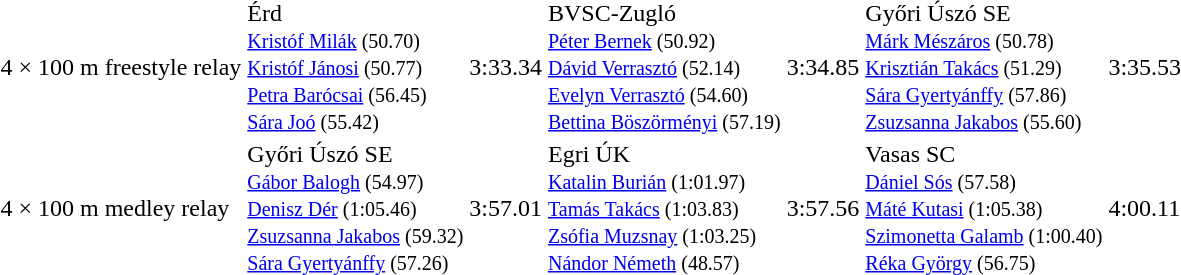<table>
<tr>
<td>4 × 100 m freestyle relay</td>
<td>Érd<br><small><a href='#'>Kristóf Milák</a> (50.70)<br> <a href='#'>Kristóf Jánosi</a> (50.77)<br> <a href='#'>Petra Barócsai</a> (56.45)<br> <a href='#'>Sára Joó</a> (55.42)</small></td>
<td>3:33.34</td>
<td>BVSC-Zugló<br><small><a href='#'>Péter Bernek</a> (50.92)<br> <a href='#'>Dávid Verrasztó</a> (52.14)<br> <a href='#'>Evelyn Verrasztó</a> (54.60)<br> <a href='#'>Bettina Böszörményi</a> (57.19)</small></td>
<td>3:34.85</td>
<td>Győri Úszó SE<br><small><a href='#'>Márk Mészáros</a> (50.78)<br> <a href='#'>Krisztián Takács</a> (51.29)<br> <a href='#'>Sára Gyertyánffy</a> (57.86)<br> <a href='#'>Zsuzsanna Jakabos</a> (55.60)</small></td>
<td>3:35.53</td>
</tr>
<tr>
<td>4 × 100 m medley relay</td>
<td>Győri Úszó SE<br><small><a href='#'>Gábor Balogh</a> (54.97)<br> <a href='#'>Denisz Dér</a> (1:05.46)<br> <a href='#'>Zsuzsanna Jakabos</a> (59.32)<br> <a href='#'>Sára Gyertyánffy</a> (57.26)</small></td>
<td>3:57.01</td>
<td>Egri ÚK<br><small><a href='#'>Katalin Burián</a> (1:01.97)<br> <a href='#'>Tamás Takács</a> (1:03.83)<br> <a href='#'>Zsófia Muzsnay</a> (1:03.25)<br> <a href='#'>Nándor Németh</a> (48.57)</small></td>
<td>3:57.56</td>
<td>Vasas SC<br><small><a href='#'>Dániel Sós</a> (57.58)<br> <a href='#'>Máté Kutasi</a> (1:05.38)<br> <a href='#'>Szimonetta Galamb</a> (1:00.40)<br> <a href='#'>Réka György</a> (56.75)</small></td>
<td>4:00.11</td>
</tr>
</table>
